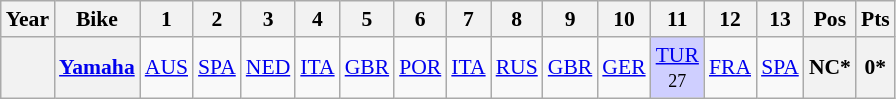<table class="wikitable" style="text-align:center; font-size:90%">
<tr>
<th>Year</th>
<th>Bike</th>
<th>1</th>
<th>2</th>
<th>3</th>
<th>4</th>
<th>5</th>
<th>6</th>
<th>7</th>
<th>8</th>
<th>9</th>
<th>10</th>
<th>11</th>
<th>12</th>
<th>13</th>
<th>Pos</th>
<th>Pts</th>
</tr>
<tr>
<th align="left"></th>
<th align="left"><a href='#'>Yamaha</a></th>
<td><a href='#'>AUS</a></td>
<td><a href='#'>SPA</a></td>
<td><a href='#'>NED</a></td>
<td><a href='#'>ITA</a></td>
<td><a href='#'>GBR</a></td>
<td><a href='#'>POR</a></td>
<td><a href='#'>ITA</a></td>
<td><a href='#'>RUS</a></td>
<td><a href='#'>GBR</a></td>
<td><a href='#'>GER</a></td>
<td style="background:#cfcfff;"><a href='#'>TUR</a><br><small>27</small></td>
<td><a href='#'>FRA</a></td>
<td><a href='#'>SPA</a></td>
<th>NC*</th>
<th>0*</th>
</tr>
</table>
